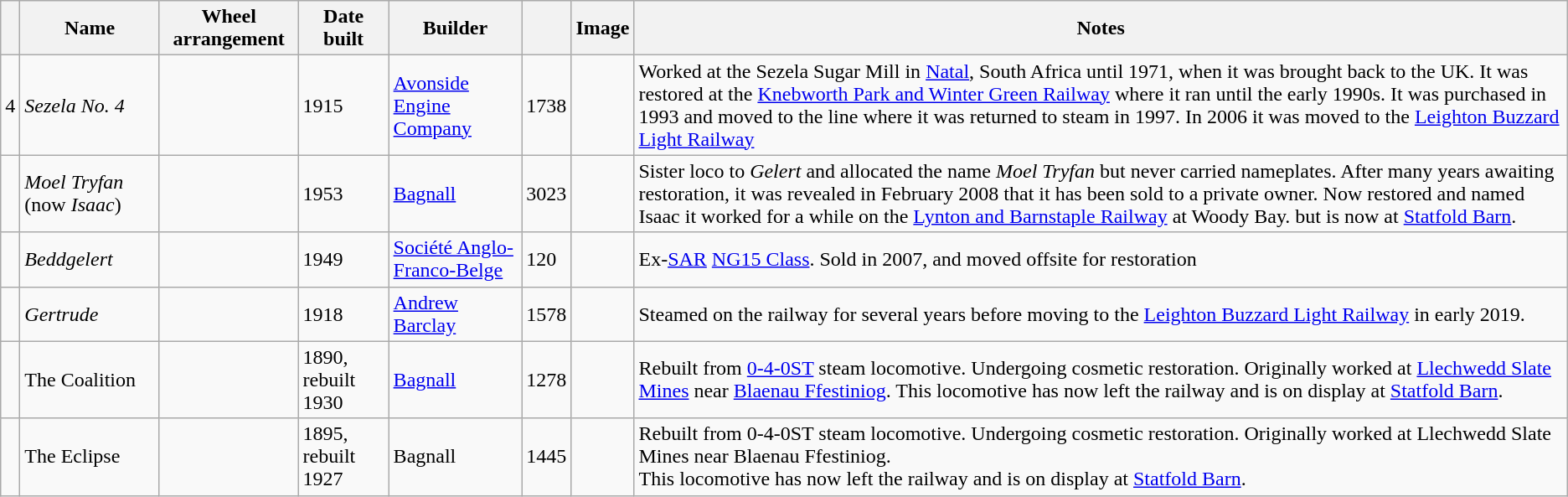<table class="wikitable">
<tr>
<th></th>
<th>Name</th>
<th>Wheel arrangement</th>
<th>Date built</th>
<th>Builder</th>
<th></th>
<th>Image</th>
<th>Notes</th>
</tr>
<tr>
<td>4</td>
<td><em>Sezela No. 4</em></td>
<td></td>
<td>1915</td>
<td><a href='#'>Avonside Engine Company</a></td>
<td>1738</td>
<td></td>
<td>Worked at the Sezela Sugar Mill in <a href='#'>Natal</a>, South Africa until 1971, when it was brought back to the UK. It was restored at the <a href='#'>Knebworth Park and Winter Green Railway</a> where it ran until the early 1990s. It was purchased in 1993 and moved to the line where it was returned to steam in 1997. In 2006 it was moved to the <a href='#'>Leighton Buzzard Light Railway</a></td>
</tr>
<tr>
<td></td>
<td><em>Moel Tryfan</em> (now <em>Isaac</em>)</td>
<td></td>
<td>1953</td>
<td><a href='#'>Bagnall</a></td>
<td>3023</td>
<td></td>
<td>Sister loco to <em>Gelert</em> and allocated the name <em>Moel Tryfan</em> but never carried nameplates. After many years awaiting restoration, it was revealed in February 2008 that it has been sold to a private owner. Now restored and named Isaac it worked for a while on the <a href='#'>Lynton and Barnstaple Railway</a> at Woody Bay. but is now at <a href='#'>Statfold Barn</a>.</td>
</tr>
<tr>
<td></td>
<td><em>Beddgelert</em></td>
<td></td>
<td>1949</td>
<td><a href='#'>Société Anglo-Franco-Belge</a></td>
<td>120</td>
<td></td>
<td>Ex-<a href='#'>SAR</a> <a href='#'>NG15 Class</a>. Sold in 2007, and moved offsite for restoration</td>
</tr>
<tr>
<td></td>
<td><em>Gertrude</em></td>
<td></td>
<td>1918</td>
<td><a href='#'>Andrew Barclay</a></td>
<td>1578</td>
<td></td>
<td>Steamed on the railway for several years before moving to the <a href='#'>Leighton Buzzard Light Railway</a> in early 2019.</td>
</tr>
<tr>
<td></td>
<td>The Coalition</td>
<td></td>
<td>1890, rebuilt 1930</td>
<td><a href='#'>Bagnall</a></td>
<td>1278</td>
<td></td>
<td>Rebuilt from <a href='#'>0-4-0ST</a> steam locomotive. Undergoing cosmetic restoration. Originally worked at <a href='#'>Llechwedd Slate Mines</a> near <a href='#'>Blaenau Ffestiniog</a>. This locomotive has now left the railway and is on display at <a href='#'>Statfold Barn</a>.</td>
</tr>
<tr>
<td></td>
<td>The Eclipse</td>
<td></td>
<td>1895, rebuilt 1927</td>
<td>Bagnall</td>
<td>1445</td>
<td></td>
<td>Rebuilt from 0-4-0ST steam locomotive. Undergoing cosmetic restoration. Originally worked at Llechwedd Slate Mines near Blaenau Ffestiniog.<br>This locomotive has now left the railway and is on display at <a href='#'>Statfold Barn</a>.</td>
</tr>
</table>
